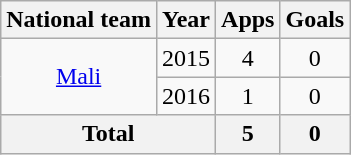<table class=wikitable style="text-align: center;">
<tr>
<th>National team</th>
<th>Year</th>
<th>Apps</th>
<th>Goals</th>
</tr>
<tr>
<td rowspan="2"><a href='#'>Mali</a></td>
<td>2015</td>
<td>4</td>
<td>0</td>
</tr>
<tr>
<td>2016</td>
<td>1</td>
<td>0</td>
</tr>
<tr>
<th colspan="2">Total</th>
<th>5</th>
<th>0</th>
</tr>
</table>
